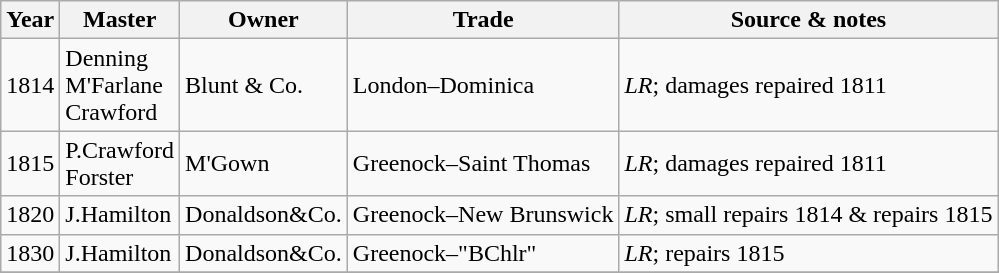<table class=" wikitable">
<tr>
<th>Year</th>
<th>Master</th>
<th>Owner</th>
<th>Trade</th>
<th>Source & notes</th>
</tr>
<tr>
<td>1814</td>
<td>Denning<br>M'Farlane<br>Crawford</td>
<td>Blunt & Co.</td>
<td>London–Dominica</td>
<td><em>LR</em>; damages repaired 1811</td>
</tr>
<tr>
<td>1815</td>
<td>P.Crawford<br>Forster</td>
<td>M'Gown</td>
<td>Greenock–Saint Thomas</td>
<td><em>LR</em>; damages repaired 1811</td>
</tr>
<tr>
<td>1820</td>
<td>J.Hamilton</td>
<td>Donaldson&Co.</td>
<td>Greenock–New Brunswick</td>
<td><em>LR</em>; small repairs 1814 & repairs 1815</td>
</tr>
<tr>
<td>1830</td>
<td>J.Hamilton</td>
<td>Donaldson&Co.</td>
<td>Greenock–"BChlr"</td>
<td><em>LR</em>; repairs 1815</td>
</tr>
<tr>
</tr>
</table>
